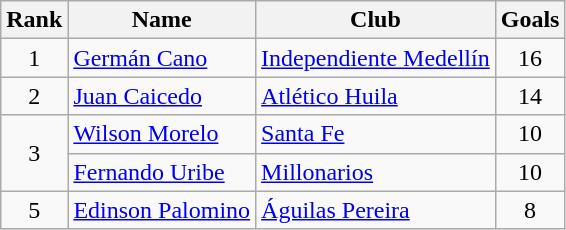<table class="wikitable" border="1">
<tr>
<th>Rank</th>
<th>Name</th>
<th>Club</th>
<th>Goals</th>
</tr>
<tr>
<td align=center>1</td>
<td> <a href='#'>Germán Cano</a></td>
<td><a href='#'>Independiente Medellín</a></td>
<td align=center>16</td>
</tr>
<tr>
<td align=center>2</td>
<td> <a href='#'>Juan Caicedo</a></td>
<td><a href='#'>Atlético Huila</a></td>
<td align=center>14</td>
</tr>
<tr>
<td rowspan=2 align=center>3</td>
<td> <a href='#'>Wilson Morelo</a></td>
<td><a href='#'>Santa Fe</a></td>
<td align=center>10</td>
</tr>
<tr>
<td> <a href='#'>Fernando Uribe</a></td>
<td><a href='#'>Millonarios</a></td>
<td align=center>10</td>
</tr>
<tr>
<td align=center>5</td>
<td> <a href='#'>Edinson Palomino</a></td>
<td><a href='#'>Águilas Pereira</a></td>
<td align=center>8</td>
</tr>
</table>
